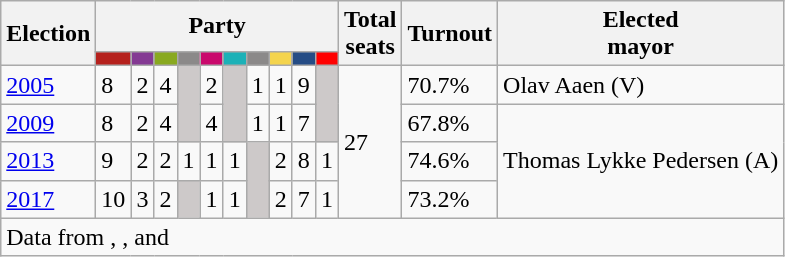<table class="wikitable">
<tr>
<th rowspan="2">Election</th>
<th colspan="10">Party</th>
<th rowspan="2">Total<br>seats</th>
<th rowspan="2">Turnout</th>
<th rowspan="2">Elected<br>mayor</th>
</tr>
<tr>
<td style="background:#B5211D;"><strong><a href='#'></a></strong></td>
<td style="background:#843A93;"><strong><a href='#'></a></strong></td>
<td style="background:#89A920;"><strong><a href='#'></a></strong></td>
<td style="background:#8B8989;"><strong></strong></td>
<td style="background:#C9096C;"><strong><a href='#'></a></strong></td>
<td style="background:#1CB1B7;"><strong><a href='#'></a></strong></td>
<td style="background:#8B8989;"><strong></strong></td>
<td style="background:#F4D44D;"><strong><a href='#'></a></strong></td>
<td style="background:#254C85;"><strong><a href='#'></a></strong></td>
<td style="background:#FF0000;"><strong><a href='#'></a></strong></td>
</tr>
<tr>
<td><a href='#'>2005</a></td>
<td>8</td>
<td>2</td>
<td>4</td>
<td style="background:#CDC9C9;" rowspan="2"></td>
<td>2</td>
<td style="background:#CDC9C9;" rowspan="2"></td>
<td>1</td>
<td>1</td>
<td>9</td>
<td style="background:#CDC9C9;" rowspan="2"></td>
<td rowspan="4">27</td>
<td>70.7%</td>
<td>Olav Aaen (V)</td>
</tr>
<tr>
<td><a href='#'>2009</a></td>
<td>8</td>
<td>2</td>
<td>4</td>
<td>4</td>
<td>1</td>
<td>1</td>
<td>7</td>
<td>67.8%</td>
<td rowspan="3">Thomas Lykke Pedersen (A)</td>
</tr>
<tr>
<td><a href='#'>2013</a></td>
<td>9</td>
<td>2</td>
<td>2</td>
<td>1</td>
<td>1</td>
<td>1</td>
<td style="background:#CDC9C9;" rowspan="2"></td>
<td>2</td>
<td>8</td>
<td>1</td>
<td>74.6%</td>
</tr>
<tr>
<td><a href='#'>2017</a></td>
<td>10</td>
<td>3</td>
<td>2</td>
<td style="background:#CDC9C9;"></td>
<td>1</td>
<td>1</td>
<td>2</td>
<td>7</td>
<td>1</td>
<td>73.2%</td>
</tr>
<tr>
<td colspan="99">Data from , ,  and </td>
</tr>
</table>
